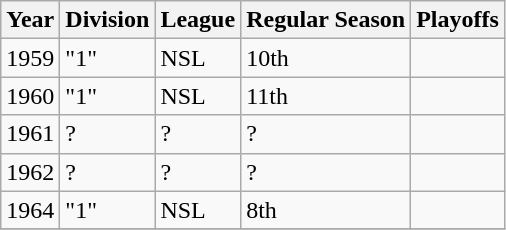<table class="wikitable">
<tr>
<th>Year</th>
<th>Division</th>
<th>League</th>
<th>Regular Season</th>
<th>Playoffs</th>
</tr>
<tr>
<td>1959</td>
<td>"1"</td>
<td>NSL</td>
<td>10th</td>
<td></td>
</tr>
<tr>
<td>1960</td>
<td>"1"</td>
<td>NSL</td>
<td>11th</td>
<td></td>
</tr>
<tr>
<td>1961</td>
<td>?</td>
<td>?</td>
<td>?</td>
<td></td>
</tr>
<tr>
<td>1962</td>
<td>?</td>
<td>?</td>
<td>?</td>
<td></td>
</tr>
<tr>
<td>1964</td>
<td>"1"</td>
<td>NSL</td>
<td>8th</td>
<td></td>
</tr>
<tr>
</tr>
</table>
